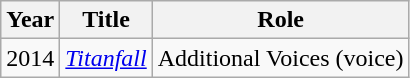<table class="wikitable sortable">
<tr>
<th>Year</th>
<th>Title</th>
<th>Role</th>
</tr>
<tr>
<td>2014</td>
<td><a href='#'><em>Titanfall</em></a></td>
<td>Additional Voices (voice)</td>
</tr>
</table>
